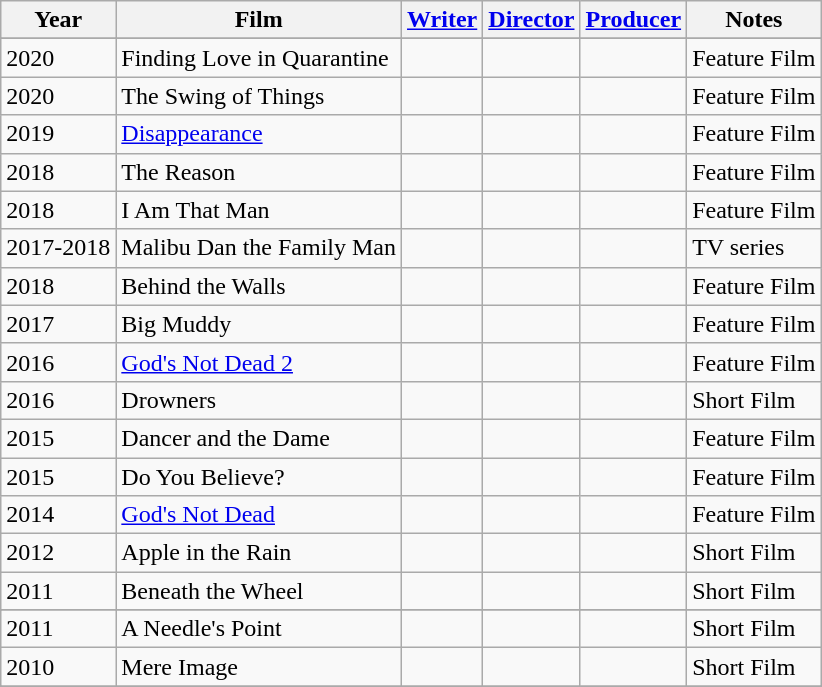<table class="wikitable sortable">
<tr>
<th>Year</th>
<th>Film</th>
<th><a href='#'>Writer</a></th>
<th><a href='#'>Director</a></th>
<th><a href='#'>Producer</a></th>
<th>Notes</th>
</tr>
<tr>
</tr>
<tr>
<td>2020</td>
<td>Finding Love in Quarantine</td>
<td style="text-align:center;"></td>
<td style="text-align:center;"></td>
<td style="text-align:center;"></td>
<td>Feature Film</td>
</tr>
<tr>
<td>2020</td>
<td>The Swing of Things</td>
<td style="text-align:center;"></td>
<td style="text-align:center;"></td>
<td style="text-align:center;"></td>
<td>Feature Film</td>
</tr>
<tr>
<td>2019</td>
<td><a href='#'>Disappearance</a></td>
<td style="text-align:center;"></td>
<td style="text-align:center;"></td>
<td style="text-align:center;"></td>
<td>Feature Film</td>
</tr>
<tr>
<td>2018</td>
<td>The Reason</td>
<td style="text-align:center;"></td>
<td style="text-align:center;"></td>
<td style="text-align:center;"></td>
<td>Feature Film</td>
</tr>
<tr>
<td>2018</td>
<td>I Am That Man</td>
<td style="text-align:center;"></td>
<td style="text-align:center;"></td>
<td style="text-align:center;"></td>
<td>Feature Film</td>
</tr>
<tr>
<td>2017-2018</td>
<td>Malibu Dan the Family Man</td>
<td style="text-align:center;"></td>
<td style="text-align:center;"></td>
<td style="text-align:center;"></td>
<td>TV series</td>
</tr>
<tr>
<td>2018</td>
<td>Behind the Walls</td>
<td style="text-align:center;"></td>
<td style="text-align:center;"></td>
<td style="text-align:center;"></td>
<td>Feature Film</td>
</tr>
<tr>
<td>2017</td>
<td>Big Muddy</td>
<td style="text-align:center;"></td>
<td style="text-align:center;"></td>
<td style="text-align:center;"></td>
<td>Feature Film</td>
</tr>
<tr>
<td>2016</td>
<td><a href='#'>God's Not Dead 2</a></td>
<td style="text-align:center;"></td>
<td style="text-align:center;"></td>
<td style="text-align:center;"></td>
<td>Feature Film</td>
</tr>
<tr>
<td>2016</td>
<td>Drowners</td>
<td style="text-align:center;"></td>
<td style="text-align:center;"></td>
<td style="text-align:center;"></td>
<td>Short Film</td>
</tr>
<tr>
<td>2015</td>
<td>Dancer and the Dame</td>
<td style="text-align:center;"></td>
<td style="text-align:center;"></td>
<td style="text-align:center;"></td>
<td>Feature Film</td>
</tr>
<tr>
<td>2015</td>
<td>Do You Believe?</td>
<td style="text-align:center;"></td>
<td style="text-align:center;"></td>
<td style="text-align:center;"></td>
<td>Feature Film</td>
</tr>
<tr>
<td>2014</td>
<td><a href='#'>God's Not Dead</a></td>
<td style="text-align:center;"></td>
<td style="text-align:center;"></td>
<td style="text-align:center;"></td>
<td>Feature Film</td>
</tr>
<tr>
<td>2012</td>
<td>Apple in the Rain</td>
<td style="text-align:center;"></td>
<td style="text-align:center;"></td>
<td style="text-align:center;"></td>
<td>Short Film</td>
</tr>
<tr>
<td>2011</td>
<td>Beneath the Wheel</td>
<td style="text-align:center;"></td>
<td style="text-align:center;"></td>
<td style="text-align:center;"></td>
<td>Short Film</td>
</tr>
<tr>
</tr>
<tr>
<td>2011</td>
<td>A Needle's Point</td>
<td style="text-align:center;"></td>
<td style="text-align:center;"></td>
<td style="text-align:center;"></td>
<td>Short Film</td>
</tr>
<tr>
<td>2010</td>
<td>Mere Image</td>
<td style="text-align:center;"></td>
<td style="text-align:center;"></td>
<td style="text-align:center;"></td>
<td>Short Film</td>
</tr>
<tr>
</tr>
<tr>
</tr>
</table>
